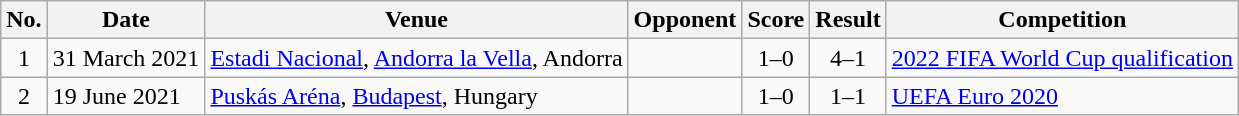<table class="wikitable sortable">
<tr>
<th scope="col">No.</th>
<th scope="col">Date</th>
<th scope="col">Venue</th>
<th scope="col">Opponent</th>
<th scope="col">Score</th>
<th scope="col">Result</th>
<th scope="col">Competition</th>
</tr>
<tr>
<td align="center">1</td>
<td>31 March 2021</td>
<td><a href='#'>Estadi Nacional</a>, <a href='#'>Andorra la Vella</a>, Andorra</td>
<td></td>
<td align="center">1–0</td>
<td align="center">4–1</td>
<td><a href='#'>2022 FIFA World Cup qualification</a></td>
</tr>
<tr>
<td align="center">2</td>
<td>19 June 2021</td>
<td><a href='#'>Puskás Aréna</a>, <a href='#'>Budapest</a>, Hungary</td>
<td></td>
<td align="center">1–0</td>
<td align="center">1–1</td>
<td><a href='#'>UEFA Euro 2020</a></td>
</tr>
</table>
